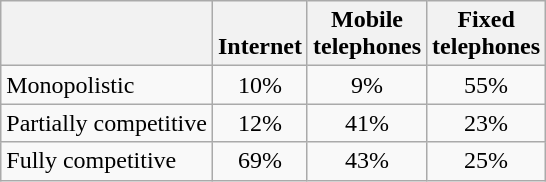<table class="wikitable" style="text-align:center;">
<tr>
<th></th>
<th><br>Internet</th>
<th>Mobile<br>telephones</th>
<th>Fixed<br>telephones</th>
</tr>
<tr>
<td align=left>Monopolistic</td>
<td>10%</td>
<td>9%</td>
<td>55%</td>
</tr>
<tr>
<td align=left>Partially competitive</td>
<td>12%</td>
<td>41%</td>
<td>23%</td>
</tr>
<tr>
<td align=left>Fully competitive</td>
<td>69%</td>
<td>43%</td>
<td>25%</td>
</tr>
</table>
